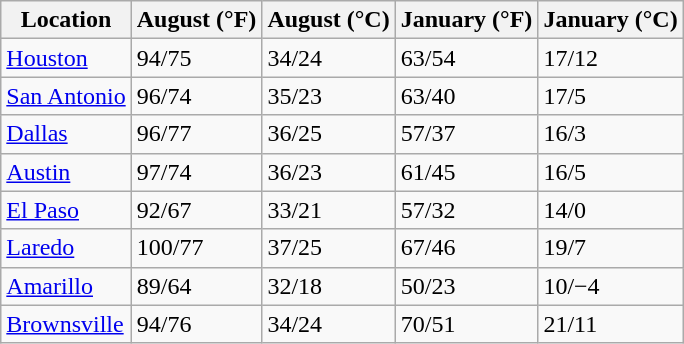<table class="wikitable sortable" style="margin:auto;">
<tr>
<th>Location</th>
<th>August (°F)</th>
<th>August (°C)</th>
<th>January (°F)</th>
<th>January (°C)</th>
</tr>
<tr>
<td><a href='#'>Houston</a></td>
<td>94/75</td>
<td>34/24</td>
<td>63/54</td>
<td>17/12</td>
</tr>
<tr>
<td><a href='#'>San Antonio</a></td>
<td>96/74</td>
<td>35/23</td>
<td>63/40</td>
<td>17/5</td>
</tr>
<tr>
<td><a href='#'>Dallas</a></td>
<td>96/77</td>
<td>36/25</td>
<td>57/37</td>
<td>16/3</td>
</tr>
<tr>
<td><a href='#'>Austin</a></td>
<td>97/74</td>
<td>36/23</td>
<td>61/45</td>
<td>16/5</td>
</tr>
<tr>
<td><a href='#'>El Paso</a></td>
<td>92/67</td>
<td>33/21</td>
<td>57/32</td>
<td>14/0</td>
</tr>
<tr>
<td><a href='#'>Laredo</a></td>
<td>100/77</td>
<td>37/25</td>
<td>67/46</td>
<td>19/7</td>
</tr>
<tr>
<td><a href='#'>Amarillo</a></td>
<td>89/64</td>
<td>32/18</td>
<td>50/23</td>
<td>10/−4</td>
</tr>
<tr>
<td><a href='#'>Brownsville</a></td>
<td>94/76</td>
<td>34/24</td>
<td>70/51</td>
<td>21/11</td>
</tr>
</table>
